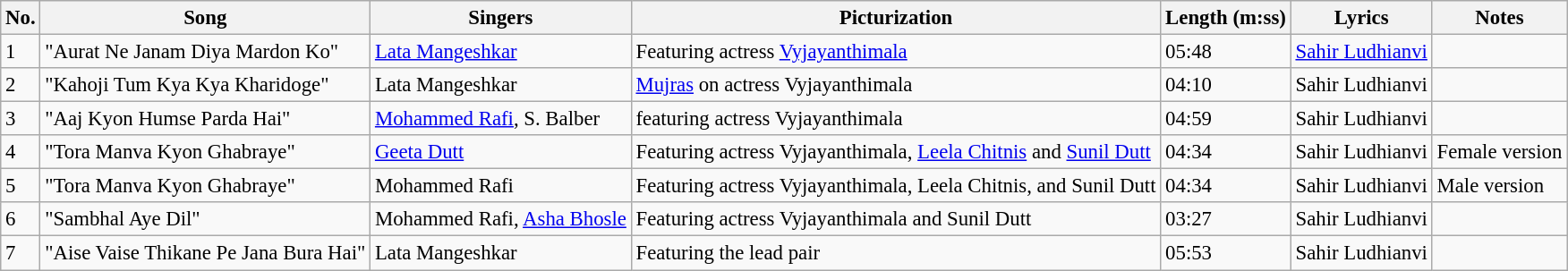<table class="wikitable" style="font-size:95%;">
<tr>
<th>No.</th>
<th>Song</th>
<th>Singers</th>
<th>Picturization</th>
<th>Length (m:ss)</th>
<th>Lyrics</th>
<th>Notes</th>
</tr>
<tr>
<td>1</td>
<td>"Aurat Ne Janam Diya Mardon Ko"</td>
<td><a href='#'>Lata Mangeshkar</a></td>
<td>Featuring actress <a href='#'>Vyjayanthimala</a></td>
<td>05:48</td>
<td><a href='#'>Sahir Ludhianvi</a></td>
<td></td>
</tr>
<tr>
<td>2</td>
<td>"Kahoji Tum Kya Kya Kharidoge"</td>
<td>Lata Mangeshkar</td>
<td><a href='#'>Mujras</a> on actress Vyjayanthimala</td>
<td>04:10</td>
<td>Sahir Ludhianvi</td>
<td></td>
</tr>
<tr>
<td>3</td>
<td>"Aaj Kyon Humse Parda Hai"</td>
<td><a href='#'>Mohammed Rafi</a>, S. Balber</td>
<td>featuring actress Vyjayanthimala</td>
<td>04:59</td>
<td>Sahir Ludhianvi</td>
<td></td>
</tr>
<tr>
<td>4</td>
<td>"Tora Manva Kyon Ghabraye"</td>
<td><a href='#'>Geeta Dutt</a></td>
<td>Featuring actress Vyjayanthimala, <a href='#'>Leela Chitnis</a> and <a href='#'>Sunil Dutt</a></td>
<td>04:34</td>
<td>Sahir Ludhianvi</td>
<td>Female version</td>
</tr>
<tr>
<td>5</td>
<td>"Tora Manva Kyon Ghabraye"</td>
<td>Mohammed Rafi</td>
<td>Featuring actress Vyjayanthimala, Leela Chitnis, and Sunil Dutt</td>
<td>04:34</td>
<td>Sahir Ludhianvi</td>
<td>Male version</td>
</tr>
<tr>
<td>6</td>
<td>"Sambhal Aye Dil"</td>
<td>Mohammed Rafi, <a href='#'>Asha Bhosle</a></td>
<td>Featuring actress Vyjayanthimala and Sunil Dutt</td>
<td>03:27</td>
<td>Sahir Ludhianvi</td>
<td></td>
</tr>
<tr>
<td>7</td>
<td>"Aise Vaise Thikane Pe Jana Bura Hai"</td>
<td>Lata Mangeshkar</td>
<td>Featuring the lead pair</td>
<td>05:53</td>
<td>Sahir Ludhianvi</td>
<td></td>
</tr>
</table>
